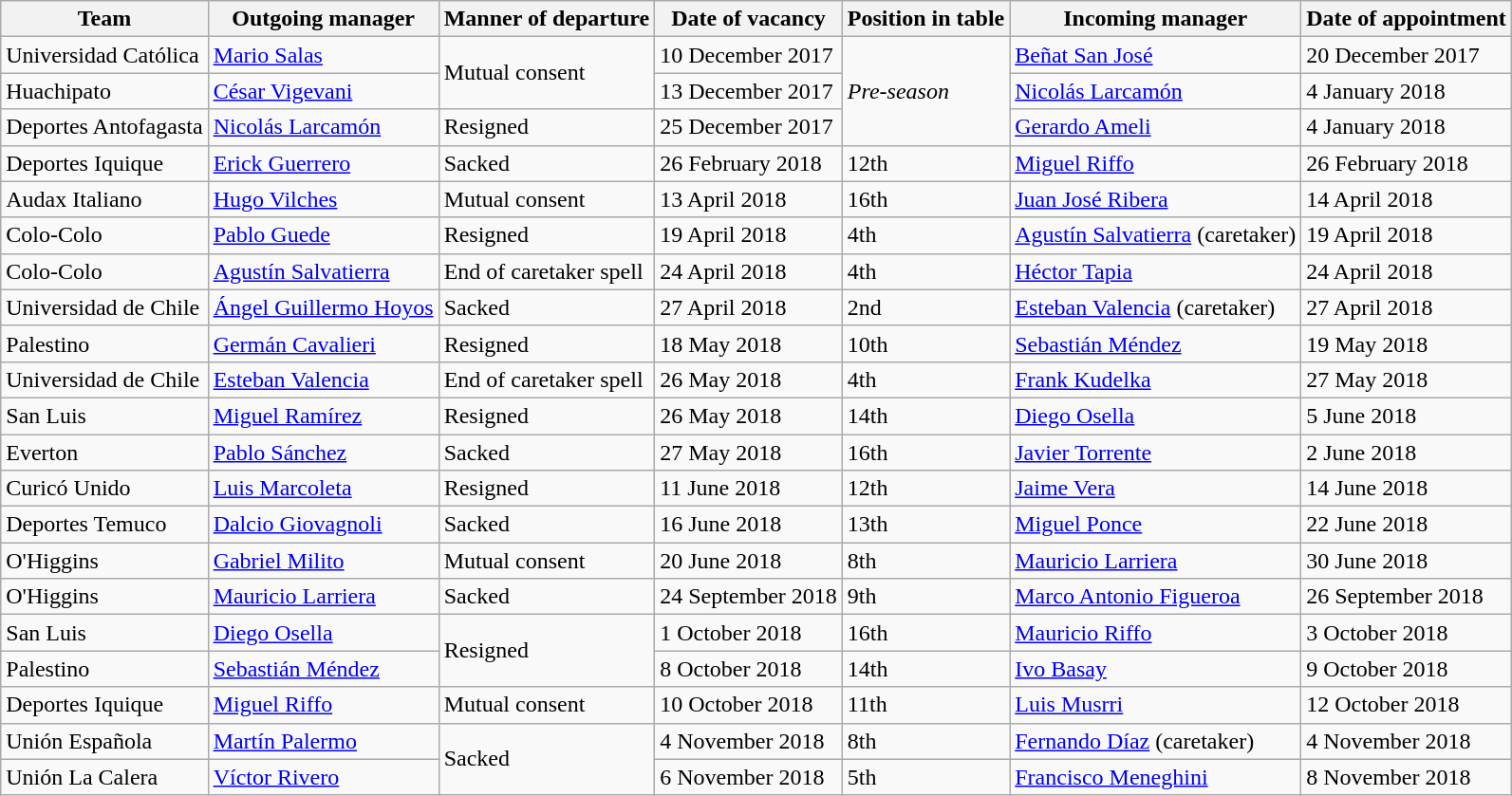<table class="wikitable sortable">
<tr>
<th>Team</th>
<th>Outgoing manager</th>
<th>Manner of departure</th>
<th>Date of vacancy</th>
<th>Position in table</th>
<th>Incoming manager</th>
<th>Date of appointment</th>
</tr>
<tr>
<td>Universidad Católica</td>
<td> <a href='#'>Mario Salas</a></td>
<td rowspan=2>Mutual consent</td>
<td>10 December 2017</td>
<td rowspan=3><em>Pre-season</em></td>
<td> <a href='#'>Beñat San José</a></td>
<td>20 December 2017</td>
</tr>
<tr>
<td>Huachipato</td>
<td> <a href='#'>César Vigevani</a></td>
<td>13 December 2017</td>
<td> <a href='#'>Nicolás Larcamón</a></td>
<td>4 January 2018</td>
</tr>
<tr>
<td>Deportes Antofagasta</td>
<td> <a href='#'>Nicolás Larcamón</a></td>
<td>Resigned</td>
<td>25 December 2017</td>
<td> <a href='#'>Gerardo Ameli</a></td>
<td>4 January 2018</td>
</tr>
<tr>
<td>Deportes Iquique</td>
<td> <a href='#'>Erick Guerrero</a></td>
<td>Sacked</td>
<td>26 February 2018</td>
<td>12th</td>
<td> <a href='#'>Miguel Riffo</a></td>
<td>26 February 2018</td>
</tr>
<tr>
<td>Audax Italiano</td>
<td> <a href='#'>Hugo Vilches</a></td>
<td>Mutual consent</td>
<td>13 April 2018</td>
<td>16th</td>
<td> <a href='#'>Juan José Ribera</a></td>
<td>14 April 2018</td>
</tr>
<tr>
<td>Colo-Colo</td>
<td> <a href='#'>Pablo Guede</a></td>
<td>Resigned</td>
<td>19 April 2018</td>
<td>4th</td>
<td> <a href='#'>Agustín Salvatierra</a> (caretaker)</td>
<td>19 April 2018</td>
</tr>
<tr>
<td>Colo-Colo</td>
<td> <a href='#'>Agustín Salvatierra</a></td>
<td>End of caretaker spell</td>
<td>24 April 2018</td>
<td>4th</td>
<td> <a href='#'>Héctor Tapia</a></td>
<td>24 April 2018</td>
</tr>
<tr>
<td>Universidad de Chile</td>
<td> <a href='#'>Ángel Guillermo Hoyos</a></td>
<td>Sacked</td>
<td>27 April 2018</td>
<td>2nd</td>
<td> <a href='#'>Esteban Valencia</a> (caretaker)</td>
<td>27 April 2018</td>
</tr>
<tr>
<td>Palestino</td>
<td> <a href='#'>Germán Cavalieri</a></td>
<td>Resigned</td>
<td>18 May 2018</td>
<td>10th</td>
<td> <a href='#'>Sebastián Méndez</a></td>
<td>19 May 2018</td>
</tr>
<tr>
<td>Universidad de Chile</td>
<td> <a href='#'>Esteban Valencia</a></td>
<td>End of caretaker spell</td>
<td>26 May 2018</td>
<td>4th</td>
<td> <a href='#'>Frank Kudelka</a></td>
<td>27 May 2018</td>
</tr>
<tr>
<td>San Luis</td>
<td> <a href='#'>Miguel Ramírez</a></td>
<td>Resigned</td>
<td>26 May 2018</td>
<td>14th</td>
<td> <a href='#'>Diego Osella</a></td>
<td>5 June 2018</td>
</tr>
<tr>
<td>Everton</td>
<td> <a href='#'>Pablo Sánchez</a></td>
<td>Sacked</td>
<td>27 May 2018</td>
<td>16th</td>
<td> <a href='#'>Javier Torrente</a></td>
<td>2 June 2018</td>
</tr>
<tr>
<td>Curicó Unido</td>
<td> <a href='#'>Luis Marcoleta</a></td>
<td>Resigned</td>
<td>11 June 2018</td>
<td>12th</td>
<td> <a href='#'>Jaime Vera</a></td>
<td>14 June 2018</td>
</tr>
<tr>
<td>Deportes Temuco</td>
<td> <a href='#'>Dalcio Giovagnoli</a></td>
<td>Sacked</td>
<td>16 June 2018</td>
<td>13th</td>
<td> <a href='#'>Miguel Ponce</a></td>
<td>22 June 2018</td>
</tr>
<tr>
<td>O'Higgins</td>
<td> <a href='#'>Gabriel Milito</a></td>
<td>Mutual consent</td>
<td>20 June 2018</td>
<td>8th</td>
<td> <a href='#'>Mauricio Larriera</a></td>
<td>30 June 2018</td>
</tr>
<tr>
<td>O'Higgins</td>
<td> <a href='#'>Mauricio Larriera</a></td>
<td>Sacked</td>
<td>24 September 2018</td>
<td>9th</td>
<td> <a href='#'>Marco Antonio Figueroa</a></td>
<td>26 September 2018</td>
</tr>
<tr>
<td>San Luis</td>
<td> <a href='#'>Diego Osella</a></td>
<td rowspan=2>Resigned</td>
<td>1 October 2018</td>
<td>16th</td>
<td> <a href='#'>Mauricio Riffo</a></td>
<td>3 October 2018</td>
</tr>
<tr>
<td>Palestino</td>
<td> <a href='#'>Sebastián Méndez</a></td>
<td>8 October 2018</td>
<td>14th</td>
<td> <a href='#'>Ivo Basay</a></td>
<td>9 October 2018</td>
</tr>
<tr>
<td>Deportes Iquique</td>
<td> <a href='#'>Miguel Riffo</a></td>
<td>Mutual consent</td>
<td>10 October 2018</td>
<td>11th</td>
<td> <a href='#'>Luis Musrri</a></td>
<td>12 October 2018</td>
</tr>
<tr>
<td>Unión Española</td>
<td> <a href='#'>Martín Palermo</a></td>
<td rowspan=2>Sacked</td>
<td>4 November 2018</td>
<td>8th</td>
<td> <a href='#'>Fernando Díaz</a> (caretaker)</td>
<td>4 November 2018</td>
</tr>
<tr>
<td>Unión La Calera</td>
<td> <a href='#'>Víctor Rivero</a></td>
<td>6 November 2018</td>
<td>5th</td>
<td> <a href='#'>Francisco Meneghini</a></td>
<td>8 November 2018</td>
</tr>
</table>
